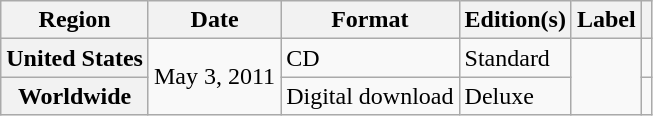<table class="wikitable plainrowheaders">
<tr>
<th scope="col">Region</th>
<th scope="col">Date</th>
<th scope="col">Format</th>
<th scope="col">Edition(s)</th>
<th scope="col">Label</th>
<th scope="col"></th>
</tr>
<tr>
<th scope="row">United States</th>
<td rowspan="2">May 3, 2011</td>
<td rowspan="1">CD</td>
<td rowspan="1">Standard</td>
<td rowspan="2"></td>
<td align="center"></td>
</tr>
<tr>
<th scope="row">Worldwide</th>
<td rowspan="1">Digital download</td>
<td rowspan="1">Deluxe</td>
<td align="center"></td>
</tr>
</table>
